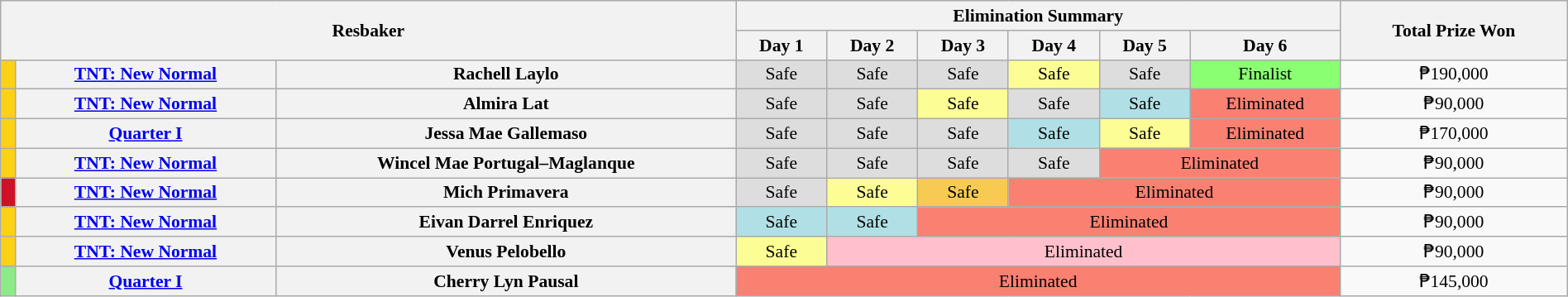<table class="wikitable" style="width:100%;text-align:center;font-size: 90%">
<tr>
<th colspan="3" rowspan="2">Resbaker</th>
<th colspan="6">Elimination Summary</th>
<th rowspan="2">Total Prize Won</th>
</tr>
<tr>
<th>Day 1</th>
<th>Day 2</th>
<th>Day 3</th>
<th>Day 4</th>
<th>Day 5</th>
<th>Day 6</th>
</tr>
<tr>
<td style="background-color:#FCD116;"></td>
<th><a href='#'>TNT: New Normal</a></th>
<th>Rachell Laylo</th>
<td style="background-color:#dddddd;">Safe</td>
<td style="background-color:#dddddd;">Safe</td>
<td style="background-color:#dddddd;">Safe</td>
<td style="background-color:#FDFD96;">Safe</td>
<td style="background-color:#dddddd;">Safe</td>
<td style="background-color:#8aff72;">Finalist</td>
<td>₱190,000</td>
</tr>
<tr>
<td style="background-color:#FCD116;"></td>
<th><a href='#'>TNT: New Normal</a></th>
<th>Almira Lat</th>
<td style="background-color:#dddddd;">Safe</td>
<td style="background-color:#dddddd;">Safe</td>
<td style="background-color:#FDFD96;">Safe</td>
<td style="background-color:#dddddd;">Safe</td>
<td style="background-color:#B0E0E6;">Safe</td>
<td style="background-color:salmon;">Eliminated</td>
<td>₱90,000</td>
</tr>
<tr>
<td style="background-color:#FCD116;"></td>
<th><a href='#'>Quarter I</a></th>
<th>Jessa Mae Gallemaso</th>
<td style="background-color:#dddddd;">Safe</td>
<td style="background-color:#dddddd;">Safe</td>
<td style="background-color:#dddddd;">Safe</td>
<td style="background-color:#B0E0E6;">Safe</td>
<td style="background-color:#FDFD96;">Safe</td>
<td style="background-color:salmon;">Eliminated</td>
<td>₱170,000</td>
</tr>
<tr>
<td style="background-color:#FCD116;"></td>
<th><a href='#'>TNT: New Normal</a></th>
<th>Wincel Mae Portugal–Maglanque</th>
<td style="background-color:#dddddd;">Safe</td>
<td style="background-color:#dddddd;">Safe</td>
<td style="background-color:#dddddd;">Safe</td>
<td style="background-color:#dddddd;">Safe</td>
<td colspan="2" style="background-color:salmon;">Eliminated</td>
<td>₱90,000</td>
</tr>
<tr>
<td style="background-color:#CE1126;"></td>
<th><a href='#'>TNT: New Normal</a></th>
<th>Mich Primavera</th>
<td style="background-color:#dddddd;">Safe</td>
<td style="background-color:#FDFD96;">Safe</td>
<td style="background-color:#f7cb52;">Safe</td>
<td colspan="3" style="background-color:salmon;">Eliminated</td>
<td>₱90,000</td>
</tr>
<tr>
<td style="background-color:#FCD116;"></td>
<th><a href='#'>TNT: New Normal</a></th>
<th>Eivan Darrel Enriquez</th>
<td style="background-color:#B0E0E6;">Safe</td>
<td style="background-color:#B0E0E6;">Safe</td>
<td colspan="4" style="background-color:salmon;">Eliminated</td>
<td>₱90,000</td>
</tr>
<tr>
<td style="background-color:#FCD116;"></td>
<th><a href='#'>TNT: New Normal</a></th>
<th>Venus Pelobello</th>
<td style="background-color:#FDFD96;">Safe</td>
<td colspan="5" style="background-color:pink;">Eliminated</td>
<td>₱90,000</td>
</tr>
<tr>
<td style="background-color:#8deb87;"></td>
<th><a href='#'>Quarter I</a></th>
<th>Cherry Lyn Pausal</th>
<td colspan="6" style="background-color:salmon;">Eliminated</td>
<td>₱145,000</td>
</tr>
</table>
